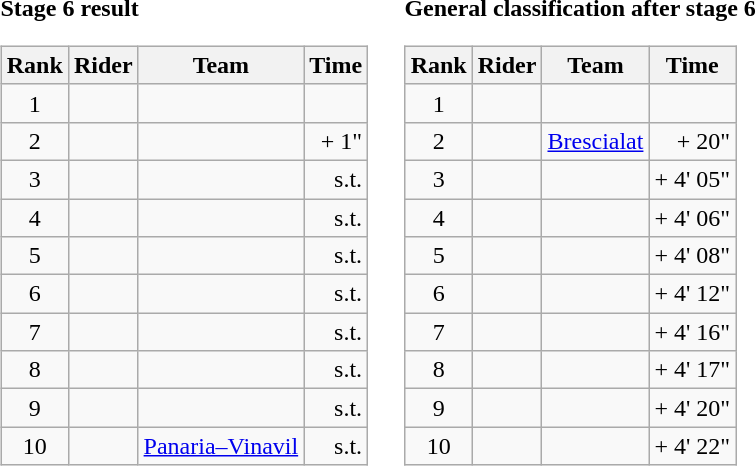<table>
<tr>
<td><strong>Stage 6 result</strong><br><table class="wikitable">
<tr>
<th scope="col">Rank</th>
<th scope="col">Rider</th>
<th scope="col">Team</th>
<th scope="col">Time</th>
</tr>
<tr>
<td style="text-align:center;">1</td>
<td></td>
<td></td>
<td style="text-align:right;"></td>
</tr>
<tr>
<td style="text-align:center;">2</td>
<td></td>
<td></td>
<td style="text-align:right;">+ 1"</td>
</tr>
<tr>
<td style="text-align:center;">3</td>
<td></td>
<td></td>
<td style="text-align:right;">s.t.</td>
</tr>
<tr>
<td style="text-align:center;">4</td>
<td></td>
<td></td>
<td style="text-align:right;">s.t.</td>
</tr>
<tr>
<td style="text-align:center;">5</td>
<td></td>
<td></td>
<td style="text-align:right;">s.t.</td>
</tr>
<tr>
<td style="text-align:center;">6</td>
<td></td>
<td></td>
<td style="text-align:right;">s.t.</td>
</tr>
<tr>
<td style="text-align:center;">7</td>
<td></td>
<td></td>
<td style="text-align:right;">s.t.</td>
</tr>
<tr>
<td style="text-align:center;">8</td>
<td></td>
<td></td>
<td style="text-align:right;">s.t.</td>
</tr>
<tr>
<td style="text-align:center;">9</td>
<td></td>
<td></td>
<td style="text-align:right;">s.t.</td>
</tr>
<tr>
<td style="text-align:center;">10</td>
<td></td>
<td><a href='#'>Panaria–Vinavil</a></td>
<td style="text-align:right;">s.t.</td>
</tr>
</table>
</td>
<td></td>
<td><strong>General classification after stage 6</strong><br><table class="wikitable">
<tr>
<th scope="col">Rank</th>
<th scope="col">Rider</th>
<th scope="col">Team</th>
<th scope="col">Time</th>
</tr>
<tr>
<td style="text-align:center;">1</td>
<td> </td>
<td></td>
<td style="text-align:right;"></td>
</tr>
<tr>
<td style="text-align:center;">2</td>
<td></td>
<td><a href='#'>Brescialat</a></td>
<td style="text-align:right;">+ 20"</td>
</tr>
<tr>
<td style="text-align:center;">3</td>
<td></td>
<td></td>
<td style="text-align:right;">+ 4' 05"</td>
</tr>
<tr>
<td style="text-align:center;">4</td>
<td></td>
<td></td>
<td style="text-align:right;">+ 4' 06"</td>
</tr>
<tr>
<td style="text-align:center;">5</td>
<td></td>
<td></td>
<td style="text-align:right;">+ 4' 08"</td>
</tr>
<tr>
<td style="text-align:center;">6</td>
<td></td>
<td></td>
<td style="text-align:right;">+ 4' 12"</td>
</tr>
<tr>
<td style="text-align:center;">7</td>
<td></td>
<td></td>
<td style="text-align:right;">+ 4' 16"</td>
</tr>
<tr>
<td style="text-align:center;">8</td>
<td></td>
<td></td>
<td style="text-align:right;">+ 4' 17"</td>
</tr>
<tr>
<td style="text-align:center;">9</td>
<td></td>
<td></td>
<td style="text-align:right;">+ 4' 20"</td>
</tr>
<tr>
<td style="text-align:center;">10</td>
<td></td>
<td></td>
<td style="text-align:right;">+ 4' 22"</td>
</tr>
</table>
</td>
</tr>
</table>
